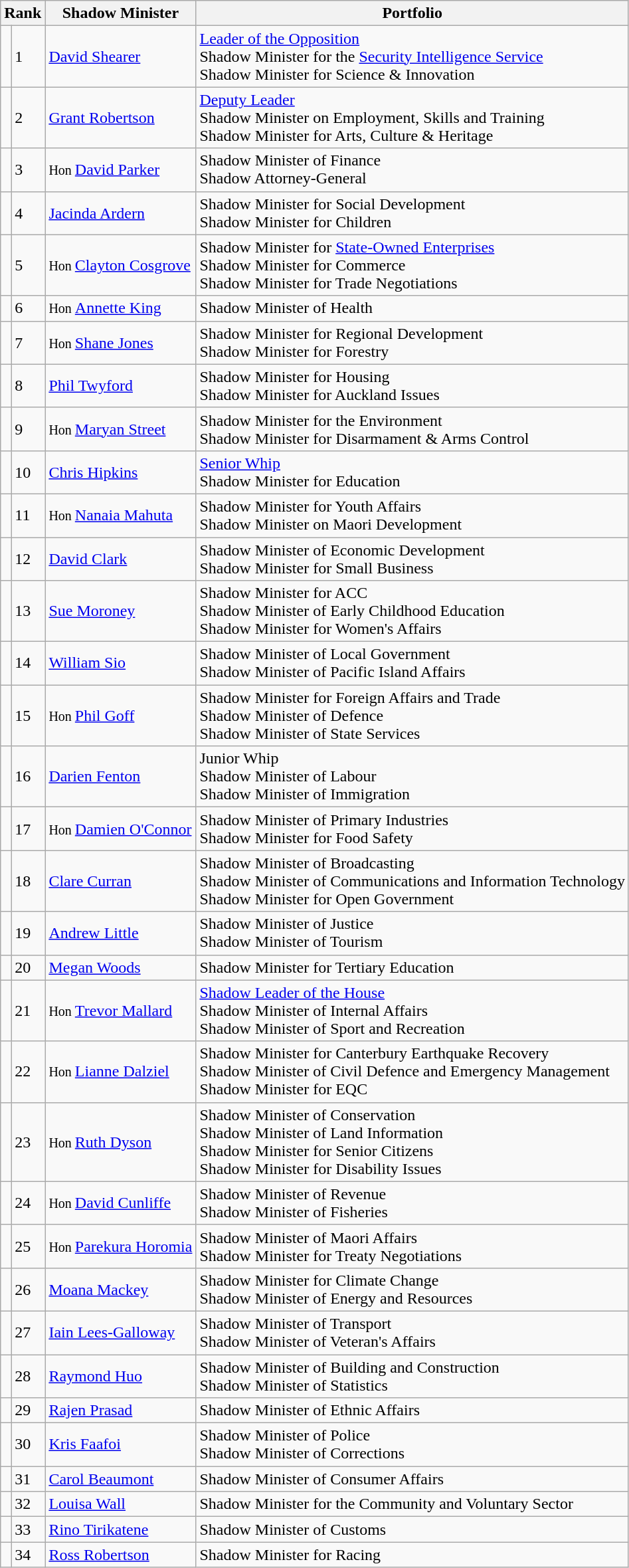<table class="wikitable">
<tr>
<th colspan="2">Rank</th>
<th>Shadow Minister</th>
<th>Portfolio</th>
</tr>
<tr>
<td bgcolor=></td>
<td>1</td>
<td><a href='#'>David Shearer</a></td>
<td><a href='#'>Leader of the Opposition</a><br>Shadow Minister for the <a href='#'>Security Intelligence Service</a><br>Shadow Minister for Science & Innovation</td>
</tr>
<tr>
<td bgcolor=></td>
<td>2</td>
<td><a href='#'>Grant Robertson</a></td>
<td><a href='#'>Deputy Leader</a><br>Shadow Minister on Employment, Skills and Training<br>Shadow Minister for Arts, Culture & Heritage</td>
</tr>
<tr>
<td bgcolor=></td>
<td>3</td>
<td><small>Hon </small><a href='#'>David Parker</a></td>
<td>Shadow Minister of Finance<br>Shadow Attorney-General</td>
</tr>
<tr>
<td bgcolor=></td>
<td>4</td>
<td><a href='#'>Jacinda Ardern</a></td>
<td>Shadow Minister for Social Development<br>Shadow Minister for Children</td>
</tr>
<tr>
<td bgcolor=></td>
<td>5</td>
<td><small>Hon </small><a href='#'>Clayton Cosgrove</a></td>
<td>Shadow Minister for <a href='#'>State-Owned Enterprises</a><br>Shadow Minister for Commerce<br>Shadow Minister for Trade Negotiations</td>
</tr>
<tr>
<td bgcolor=></td>
<td>6</td>
<td><small>Hon </small><a href='#'>Annette King</a></td>
<td>Shadow Minister of Health</td>
</tr>
<tr>
<td bgcolor=></td>
<td>7</td>
<td><small>Hon </small><a href='#'>Shane Jones</a></td>
<td>Shadow Minister for Regional Development<br>Shadow Minister for Forestry</td>
</tr>
<tr>
<td bgcolor=></td>
<td>8</td>
<td><a href='#'>Phil Twyford</a></td>
<td>Shadow Minister for Housing<br>Shadow Minister for Auckland Issues</td>
</tr>
<tr>
<td bgcolor=></td>
<td>9</td>
<td><small>Hon </small><a href='#'>Maryan Street</a></td>
<td>Shadow Minister for the Environment<br>Shadow Minister for Disarmament & Arms Control</td>
</tr>
<tr>
<td bgcolor=></td>
<td>10</td>
<td><a href='#'>Chris Hipkins</a></td>
<td><a href='#'>Senior Whip</a><br>Shadow Minister for Education</td>
</tr>
<tr>
<td bgcolor=></td>
<td>11</td>
<td><small>Hon </small><a href='#'>Nanaia Mahuta</a></td>
<td>Shadow Minister for Youth Affairs<br>Shadow Minister on Maori Development</td>
</tr>
<tr>
<td bgcolor=></td>
<td>12</td>
<td><a href='#'>David Clark</a></td>
<td>Shadow Minister of Economic Development<br>Shadow Minister for Small Business</td>
</tr>
<tr>
<td bgcolor=></td>
<td>13</td>
<td><a href='#'>Sue Moroney</a></td>
<td>Shadow Minister for ACC<br>Shadow Minister of Early Childhood Education<br>Shadow Minister for Women's Affairs</td>
</tr>
<tr>
<td bgcolor=></td>
<td>14</td>
<td><a href='#'>William Sio</a></td>
<td>Shadow Minister of Local Government<br>Shadow Minister of Pacific Island Affairs</td>
</tr>
<tr>
<td bgcolor=></td>
<td>15</td>
<td><small>Hon </small><a href='#'>Phil Goff</a></td>
<td>Shadow Minister for Foreign Affairs and Trade<br>Shadow Minister of Defence<br>Shadow Minister of State Services</td>
</tr>
<tr>
<td bgcolor=></td>
<td>16</td>
<td><a href='#'>Darien Fenton</a></td>
<td>Junior Whip<br>Shadow Minister of Labour<br>Shadow Minister of Immigration</td>
</tr>
<tr>
<td bgcolor=></td>
<td>17</td>
<td><small>Hon </small><a href='#'>Damien O'Connor</a></td>
<td>Shadow Minister of Primary Industries<br>Shadow Minister for Food Safety</td>
</tr>
<tr>
<td bgcolor=></td>
<td>18</td>
<td><a href='#'>Clare Curran</a></td>
<td>Shadow Minister of Broadcasting<br>Shadow Minister of Communications and Information Technology<br>Shadow Minister for Open Government</td>
</tr>
<tr>
<td bgcolor=></td>
<td>19</td>
<td><a href='#'>Andrew Little</a></td>
<td>Shadow Minister of Justice<br>Shadow Minister of Tourism</td>
</tr>
<tr>
<td bgcolor=></td>
<td>20</td>
<td><a href='#'>Megan Woods</a></td>
<td>Shadow Minister for Tertiary Education</td>
</tr>
<tr>
<td bgcolor=></td>
<td>21</td>
<td><small>Hon </small><a href='#'>Trevor Mallard</a></td>
<td><a href='#'>Shadow Leader of the House</a><br>Shadow Minister of Internal Affairs<br>Shadow Minister of Sport and Recreation</td>
</tr>
<tr>
<td bgcolor=></td>
<td>22</td>
<td><small>Hon </small><a href='#'>Lianne Dalziel</a></td>
<td>Shadow Minister for Canterbury Earthquake Recovery<br>Shadow Minister of Civil Defence and Emergency Management<br>Shadow Minister for EQC</td>
</tr>
<tr>
<td bgcolor=></td>
<td>23</td>
<td><small>Hon </small><a href='#'>Ruth Dyson</a></td>
<td>Shadow Minister of Conservation<br>Shadow Minister of Land Information<br>Shadow Minister for Senior Citizens<br>Shadow Minister for Disability Issues</td>
</tr>
<tr>
<td bgcolor=></td>
<td>24</td>
<td><small>Hon </small><a href='#'>David Cunliffe</a></td>
<td>Shadow Minister of Revenue<br>Shadow Minister of Fisheries</td>
</tr>
<tr>
<td bgcolor=></td>
<td>25</td>
<td><small>Hon </small><a href='#'>Parekura Horomia</a></td>
<td>Shadow Minister of Maori Affairs<br>Shadow Minister for Treaty Negotiations</td>
</tr>
<tr>
<td bgcolor=></td>
<td>26</td>
<td><a href='#'>Moana Mackey</a></td>
<td>Shadow Minister for Climate Change<br>Shadow Minister of Energy and Resources</td>
</tr>
<tr>
<td bgcolor=></td>
<td>27</td>
<td><a href='#'>Iain Lees-Galloway</a></td>
<td>Shadow Minister of Transport<br>Shadow Minister of Veteran's Affairs</td>
</tr>
<tr>
<td bgcolor=></td>
<td>28</td>
<td><a href='#'>Raymond Huo</a></td>
<td>Shadow Minister of Building and Construction<br>Shadow Minister of Statistics</td>
</tr>
<tr>
<td bgcolor=></td>
<td>29</td>
<td><a href='#'>Rajen Prasad</a></td>
<td>Shadow Minister of Ethnic Affairs</td>
</tr>
<tr>
<td bgcolor=></td>
<td>30</td>
<td><a href='#'>Kris Faafoi</a></td>
<td>Shadow Minister of Police<br>Shadow Minister of Corrections</td>
</tr>
<tr>
<td bgcolor=></td>
<td>31</td>
<td><a href='#'>Carol Beaumont</a></td>
<td>Shadow Minister of Consumer Affairs</td>
</tr>
<tr>
<td bgcolor=></td>
<td>32</td>
<td><a href='#'>Louisa Wall</a></td>
<td>Shadow Minister for the Community and Voluntary Sector</td>
</tr>
<tr>
<td bgcolor=></td>
<td>33</td>
<td><a href='#'>Rino Tirikatene</a></td>
<td>Shadow Minister of Customs</td>
</tr>
<tr>
<td bgcolor=></td>
<td>34</td>
<td><a href='#'>Ross Robertson</a></td>
<td>Shadow Minister for Racing</td>
</tr>
</table>
